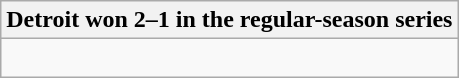<table class="wikitable collapsible collapsed">
<tr>
<th>Detroit won 2–1 in the regular-season series</th>
</tr>
<tr>
<td><br>

</td>
</tr>
</table>
